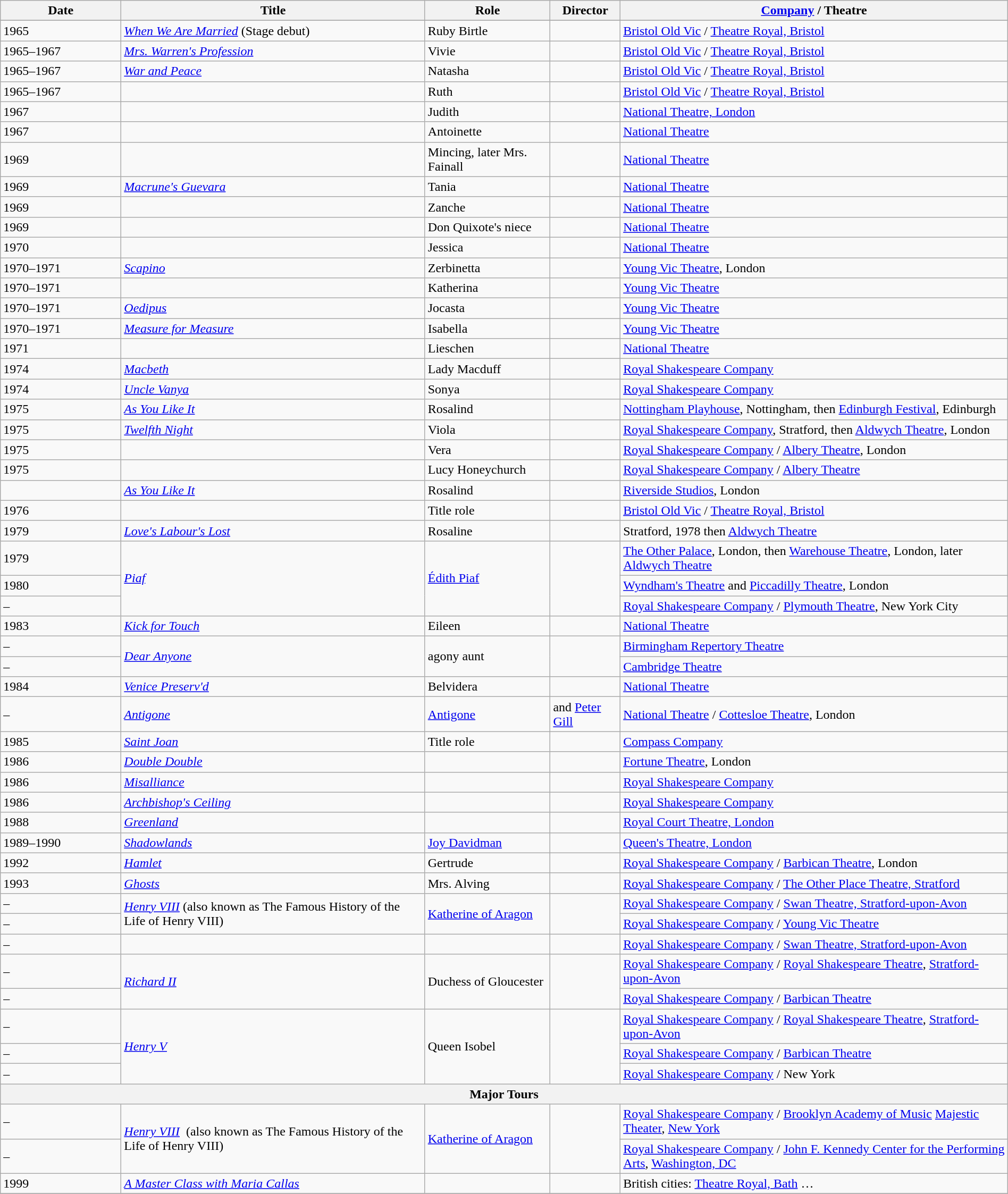<table class="wikitable sortable" style="width:100%">
<tr>
<th style="width: 9em">Date</th>
<th>Title</th>
<th>Role</th>
<th>Director</th>
<th><a href='#'>Company</a> / Theatre</th>
</tr>
<tr>
</tr>
<tr>
<td>1965</td>
<td><em><a href='#'>When We Are Married</a></em>  (Stage debut)</td>
<td>Ruby Birtle</td>
<td></td>
<td><a href='#'>Bristol Old Vic</a> / <a href='#'>Theatre Royal, Bristol</a></td>
</tr>
<tr>
<td>1965–1967</td>
<td><em><a href='#'>Mrs. Warren's Profession</a></em></td>
<td>Vivie</td>
<td></td>
<td><a href='#'>Bristol Old Vic</a> / <a href='#'>Theatre Royal, Bristol</a></td>
</tr>
<tr>
<td>1965–1967</td>
<td><em><a href='#'>War and Peace</a></em></td>
<td>Natasha</td>
<td></td>
<td><a href='#'>Bristol Old Vic</a> / <a href='#'>Theatre Royal, Bristol</a></td>
</tr>
<tr>
<td>1965–1967</td>
<td><em></em></td>
<td>Ruth</td>
<td></td>
<td><a href='#'>Bristol Old Vic</a> / <a href='#'>Theatre Royal, Bristol</a></td>
</tr>
<tr>
<td>1967</td>
<td><em></em></td>
<td>Judith</td>
<td></td>
<td><a href='#'>National Theatre, London</a></td>
</tr>
<tr>
<td>1967</td>
<td><em></em></td>
<td>Antoinette</td>
<td></td>
<td><a href='#'>National Theatre</a></td>
</tr>
<tr>
<td>1969</td>
<td><em></em></td>
<td>Mincing, later Mrs. Fainall</td>
<td></td>
<td><a href='#'>National Theatre</a></td>
</tr>
<tr>
<td>1969</td>
<td><em><a href='#'>Macrune's Guevara</a></em></td>
<td>Tania</td>
<td></td>
<td><a href='#'>National Theatre</a></td>
</tr>
<tr>
<td>1969</td>
<td><em></em></td>
<td>Zanche</td>
<td></td>
<td><a href='#'>National Theatre</a></td>
</tr>
<tr>
<td>1969</td>
<td><em></em></td>
<td>Don Quixote's niece</td>
<td></td>
<td><a href='#'>National Theatre</a></td>
</tr>
<tr>
<td>1970</td>
<td><em></em></td>
<td>Jessica</td>
<td></td>
<td><a href='#'>National Theatre</a></td>
</tr>
<tr>
<td>1970–1971</td>
<td><em><a href='#'>Scapino</a></em></td>
<td>Zerbinetta</td>
<td></td>
<td><a href='#'>Young Vic Theatre</a>, London</td>
</tr>
<tr>
<td>1970–1971</td>
<td><em></em></td>
<td>Katherina</td>
<td></td>
<td><a href='#'>Young Vic Theatre</a></td>
</tr>
<tr>
<td>1970–1971</td>
<td><em><a href='#'>Oedipus</a></em></td>
<td>Jocasta</td>
<td></td>
<td><a href='#'>Young Vic Theatre</a></td>
</tr>
<tr>
<td>1970–1971</td>
<td><em><a href='#'>Measure for Measure</a></em></td>
<td>Isabella</td>
<td></td>
<td><a href='#'>Young Vic Theatre</a></td>
</tr>
<tr>
<td>1971</td>
<td><em></em></td>
<td>Lieschen</td>
<td></td>
<td><a href='#'>National Theatre</a></td>
</tr>
<tr>
<td>1974</td>
<td><em><a href='#'>Macbeth</a></em></td>
<td>Lady Macduff</td>
<td></td>
<td><a href='#'>Royal Shakespeare Company</a></td>
</tr>
<tr>
<td>1974</td>
<td><em><a href='#'>Uncle Vanya</a></em></td>
<td>Sonya</td>
<td></td>
<td><a href='#'>Royal Shakespeare Company</a></td>
</tr>
<tr>
<td>1975</td>
<td><em><a href='#'>As You Like It</a></em></td>
<td>Rosalind</td>
<td></td>
<td><a href='#'>Nottingham Playhouse</a>, Nottingham, then <a href='#'>Edinburgh Festival</a>, Edinburgh</td>
</tr>
<tr>
<td>1975</td>
<td><em><a href='#'>Twelfth Night</a></em></td>
<td>Viola</td>
<td></td>
<td><a href='#'>Royal Shakespeare Company</a>, Stratford, then <a href='#'>Aldwych Theatre</a>, London</td>
</tr>
<tr>
<td>1975</td>
<td><em></em></td>
<td>Vera</td>
<td></td>
<td><a href='#'>Royal Shakespeare Company</a> / <a href='#'>Albery Theatre</a>, London</td>
</tr>
<tr>
<td>1975</td>
<td><em></em></td>
<td>Lucy Honeychurch</td>
<td></td>
<td><a href='#'>Royal Shakespeare Company</a> / <a href='#'>Albery Theatre</a></td>
</tr>
<tr>
<td></td>
<td><em><a href='#'>As You Like It</a></em></td>
<td>Rosalind</td>
<td></td>
<td><a href='#'>Riverside Studios</a>, London</td>
</tr>
<tr>
<td>1976</td>
<td><em></em></td>
<td>Title role</td>
<td></td>
<td><a href='#'>Bristol Old Vic</a> / <a href='#'>Theatre Royal, Bristol</a></td>
</tr>
<tr>
<td>1979</td>
<td><em><a href='#'>Love's Labour's Lost</a></em></td>
<td>Rosaline</td>
<td></td>
<td>Stratford, 1978 then <a href='#'>Aldwych Theatre</a></td>
</tr>
<tr>
<td>1979</td>
<td rowspan=3><em><a href='#'>Piaf</a></em></td>
<td rowspan=3><a href='#'>Édith Piaf</a></td>
<td rowspan=3></td>
<td><a href='#'>The Other Palace</a>, London, then <a href='#'>Warehouse Theatre</a>, London, later <a href='#'>Aldwych Theatre</a></td>
</tr>
<tr>
<td>1980</td>
<td><a href='#'>Wyndham's Theatre</a> and <a href='#'>Piccadilly Theatre</a>, London</td>
</tr>
<tr>
<td> – </td>
<td><a href='#'>Royal Shakespeare Company</a> / <a href='#'>Plymouth Theatre</a>, New York City</td>
</tr>
<tr>
<td>1983</td>
<td><em><a href='#'>Kick for Touch</a></em></td>
<td>Eileen</td>
<td></td>
<td><a href='#'>National Theatre</a></td>
</tr>
<tr>
<td> – </td>
<td rowspan=2><em><a href='#'>Dear Anyone</a></em></td>
<td rowspan=2>agony aunt</td>
<td rowspan=2></td>
<td><a href='#'>Birmingham Repertory Theatre</a></td>
</tr>
<tr>
<td> – </td>
<td><a href='#'>Cambridge Theatre</a></td>
</tr>
<tr>
<td>1984</td>
<td><em><a href='#'>Venice Preserv'd</a></em></td>
<td>Belvidera</td>
<td></td>
<td><a href='#'>National Theatre</a></td>
</tr>
<tr>
<td> – </td>
<td><em><a href='#'>Antigone</a></em> </td>
<td><a href='#'>Antigone</a></td>
<td> and <a href='#'>Peter Gill</a></td>
<td><a href='#'>National Theatre</a> / <a href='#'>Cottesloe Theatre</a>, London</td>
</tr>
<tr>
<td>1985</td>
<td><em><a href='#'>Saint Joan</a></em></td>
<td>Title role</td>
<td></td>
<td><a href='#'>Compass Company</a></td>
</tr>
<tr>
<td>1986</td>
<td><em><a href='#'>Double Double</a></em></td>
<td></td>
<td></td>
<td><a href='#'>Fortune Theatre</a>, London</td>
</tr>
<tr>
<td>1986</td>
<td><em><a href='#'>Misalliance</a></em></td>
<td></td>
<td></td>
<td><a href='#'>Royal Shakespeare Company</a></td>
</tr>
<tr>
<td>1986</td>
<td><em><a href='#'>Archbishop's Ceiling</a></em></td>
<td></td>
<td></td>
<td><a href='#'>Royal Shakespeare Company</a></td>
</tr>
<tr>
<td>1988</td>
<td><em><a href='#'>Greenland</a></em></td>
<td></td>
<td></td>
<td><a href='#'>Royal Court Theatre, London</a></td>
</tr>
<tr>
<td>1989–1990</td>
<td><em><a href='#'>Shadowlands</a></em></td>
<td><a href='#'>Joy Davidman</a></td>
<td></td>
<td><a href='#'>Queen's Theatre, London</a></td>
</tr>
<tr>
<td>1992</td>
<td><em><a href='#'>Hamlet</a></em></td>
<td>Gertrude</td>
<td></td>
<td><a href='#'>Royal Shakespeare Company</a> / <a href='#'>Barbican Theatre</a>, London</td>
</tr>
<tr>
<td>1993</td>
<td><em><a href='#'>Ghosts</a></em></td>
<td>Mrs. Alving</td>
<td></td>
<td><a href='#'>Royal Shakespeare Company</a> / <a href='#'>The Other Place Theatre, Stratford</a></td>
</tr>
<tr>
<td> – </td>
<td rowspan=2><em><a href='#'>Henry VIII</a></em> (also known as The Famous History of the Life of Henry VIII)</td>
<td rowspan=2><a href='#'>Katherine of Aragon</a></td>
<td rowspan=2></td>
<td><a href='#'>Royal Shakespeare Company</a> / <a href='#'>Swan Theatre, Stratford-upon-Avon</a> </td>
</tr>
<tr>
<td> – </td>
<td><a href='#'>Royal Shakespeare Company</a> / <a href='#'>Young Vic Theatre</a> </td>
</tr>
<tr>
<td> – </td>
<td data-sort-value="Rape of Lucrece"><em></em> </td>
<td></td>
<td></td>
<td><a href='#'>Royal Shakespeare Company</a> / <a href='#'>Swan Theatre, Stratford-upon-Avon</a></td>
</tr>
<tr>
<td> – </td>
<td rowspan=2><em><a href='#'>Richard II</a></em></td>
<td rowspan=2>Duchess of Gloucester</td>
<td rowspan=2></td>
<td><a href='#'>Royal Shakespeare Company</a> / <a href='#'>Royal Shakespeare Theatre</a>, <a href='#'>Stratford-upon-Avon</a> </td>
</tr>
<tr>
<td> – </td>
<td><a href='#'>Royal Shakespeare Company</a> / <a href='#'>Barbican Theatre</a> </td>
</tr>
<tr>
<td> – </td>
<td rowspan=3><em><a href='#'>Henry V</a></em></td>
<td rowspan=3>Queen Isobel</td>
<td rowspan=3></td>
<td><a href='#'>Royal Shakespeare Company</a> / <a href='#'>Royal Shakespeare Theatre</a>, <a href='#'>Stratford-upon-Avon</a> </td>
</tr>
<tr>
<td> – </td>
<td><a href='#'>Royal Shakespeare Company</a> / <a href='#'>Barbican Theatre</a> </td>
</tr>
<tr>
<td> – </td>
<td><a href='#'>Royal Shakespeare Company</a> / New York </td>
</tr>
<tr class="sortbottom">
<th colspan=5>Major Tours</th>
</tr>
<tr class="expand-child" class="sortbottom">
<td> – </td>
<td rowspan=2><em><a href='#'>Henry VIII</a></em>  (also known as The Famous History of the Life of Henry VIII)</td>
<td rowspan=2><a href='#'>Katherine of Aragon</a></td>
<td rowspan=2></td>
<td><a href='#'>Royal Shakespeare Company</a> / <a href='#'>Brooklyn Academy of Music</a> <a href='#'>Majestic Theater</a>, <a href='#'>New York</a></td>
</tr>
<tr class="expand-child" class="sortbottom">
<td> – </td>
<td><a href='#'>Royal Shakespeare Company</a> / <a href='#'>John F. Kennedy Center for the Performing Arts</a>, <a href='#'>Washington, DC</a></td>
</tr>
<tr class="expand-child" class="sortbottom">
<td>1999</td>
<td data-sort-value="Master Class with Maria Callas"><em><a href='#'>A Master Class with Maria Callas</a></em> </td>
<td></td>
<td></td>
<td>British cities: <a href='#'>Theatre Royal, Bath</a> …</td>
</tr>
<tr>
</tr>
</table>
